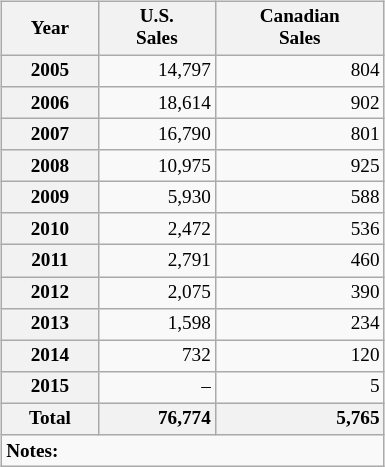<table class="wikitable" style="text-align:right; font-size:80%; float:right; width:20em">
<tr>
<th style="text-align:center;" scope="row">Year</th>
<th>U.S.<br>Sales</th>
<th>Canadian<br>Sales</th>
</tr>
<tr>
<th style="text-align:center;">2005</th>
<td>14,797</td>
<td>804</td>
</tr>
<tr>
<th style="text-align:center;">2006</th>
<td>18,614</td>
<td>902</td>
</tr>
<tr>
<th style="text-align:center;">2007</th>
<td>16,790</td>
<td>801</td>
</tr>
<tr>
<th style="text-align:center;">2008</th>
<td>10,975</td>
<td>925</td>
</tr>
<tr>
<th style="text-align:center;">2009</th>
<td>5,930</td>
<td>588</td>
</tr>
<tr>
<th style="text-align:center;">2010</th>
<td>2,472</td>
<td>536</td>
</tr>
<tr>
<th style="text-align:center;">2011</th>
<td>2,791</td>
<td>460</td>
</tr>
<tr>
<th style="text-align:center;">2012</th>
<td>2,075</td>
<td>390</td>
</tr>
<tr>
<th style="text-align:center;">2013</th>
<td>1,598</td>
<td>234</td>
</tr>
<tr>
<th style="text-align:center;">2014</th>
<td>732</td>
<td>120</td>
</tr>
<tr>
<th style="text-align:center;">2015</th>
<td>–</td>
<td>5</td>
</tr>
<tr>
<th style="text-align:center;">Total</th>
<th style="text-align:right;">76,774</th>
<th style="text-align:right;">5,765</th>
</tr>
<tr>
<td colspan=3 style="text-align:left;"><strong>Notes:</strong><br></td>
</tr>
</table>
